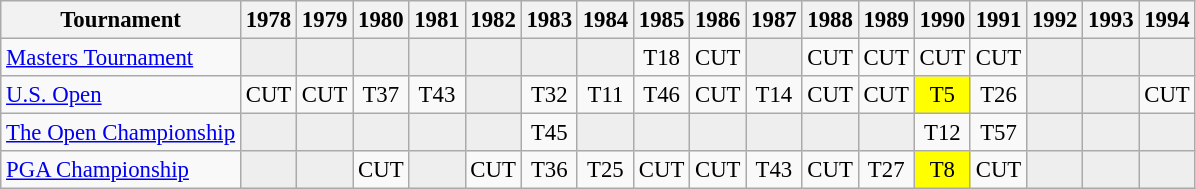<table class="wikitable" style="font-size:95%;text-align:center;">
<tr>
<th>Tournament</th>
<th>1978</th>
<th>1979</th>
<th>1980</th>
<th>1981</th>
<th>1982</th>
<th>1983</th>
<th>1984</th>
<th>1985</th>
<th>1986</th>
<th>1987</th>
<th>1988</th>
<th>1989</th>
<th>1990</th>
<th>1991</th>
<th>1992</th>
<th>1993</th>
<th>1994</th>
</tr>
<tr>
<td align=left><a href='#'>Masters Tournament</a></td>
<td style="background:#eeeeee;"></td>
<td style="background:#eeeeee;"></td>
<td style="background:#eeeeee;"></td>
<td style="background:#eeeeee;"></td>
<td style="background:#eeeeee;"></td>
<td style="background:#eeeeee;"></td>
<td style="background:#eeeeee;"></td>
<td>T18</td>
<td>CUT</td>
<td style="background:#eeeeee;"></td>
<td>CUT</td>
<td>CUT</td>
<td>CUT</td>
<td>CUT</td>
<td style="background:#eeeeee;"></td>
<td style="background:#eeeeee;"></td>
<td style="background:#eeeeee;"></td>
</tr>
<tr>
<td align=left><a href='#'>U.S. Open</a></td>
<td>CUT</td>
<td>CUT</td>
<td>T37</td>
<td>T43</td>
<td style="background:#eeeeee;"></td>
<td>T32</td>
<td>T11</td>
<td>T46</td>
<td>CUT</td>
<td>T14</td>
<td>CUT</td>
<td>CUT</td>
<td style="background:yellow;">T5</td>
<td>T26</td>
<td style="background:#eeeeee;"></td>
<td style="background:#eeeeee;"></td>
<td>CUT</td>
</tr>
<tr>
<td align=left><a href='#'>The Open Championship</a></td>
<td style="background:#eeeeee;"></td>
<td style="background:#eeeeee;"></td>
<td style="background:#eeeeee;"></td>
<td style="background:#eeeeee;"></td>
<td style="background:#eeeeee;"></td>
<td>T45</td>
<td style="background:#eeeeee;"></td>
<td style="background:#eeeeee;"></td>
<td style="background:#eeeeee;"></td>
<td style="background:#eeeeee;"></td>
<td style="background:#eeeeee;"></td>
<td style="background:#eeeeee;"></td>
<td>T12</td>
<td>T57</td>
<td style="background:#eeeeee;"></td>
<td style="background:#eeeeee;"></td>
<td style="background:#eeeeee;"></td>
</tr>
<tr>
<td align=left><a href='#'>PGA Championship</a></td>
<td style="background:#eeeeee;"></td>
<td style="background:#eeeeee;"></td>
<td>CUT</td>
<td style="background:#eeeeee;"></td>
<td>CUT</td>
<td>T36</td>
<td>T25</td>
<td>CUT</td>
<td>CUT</td>
<td>T43</td>
<td>CUT</td>
<td>T27</td>
<td style="background:yellow;">T8</td>
<td>CUT</td>
<td style="background:#eeeeee;"></td>
<td style="background:#eeeeee;"></td>
<td style="background:#eeeeee;"></td>
</tr>
</table>
